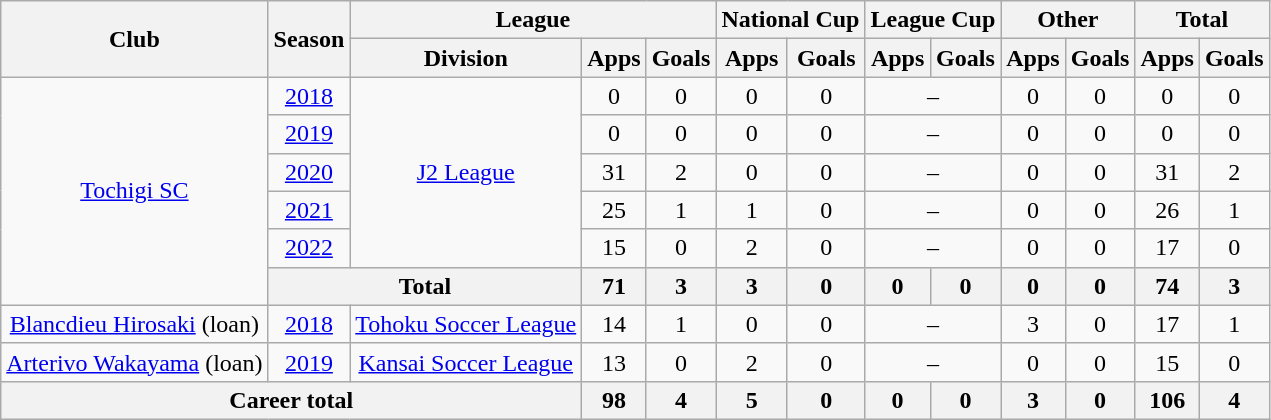<table class="wikitable" style="text-align: center">
<tr>
<th rowspan="2">Club</th>
<th rowspan="2">Season</th>
<th colspan="3">League</th>
<th colspan="2">National Cup</th>
<th colspan="2">League Cup</th>
<th colspan="2">Other</th>
<th colspan="2">Total</th>
</tr>
<tr>
<th>Division</th>
<th>Apps</th>
<th>Goals</th>
<th>Apps</th>
<th>Goals</th>
<th>Apps</th>
<th>Goals</th>
<th>Apps</th>
<th>Goals</th>
<th>Apps</th>
<th>Goals</th>
</tr>
<tr>
<td rowspan="6"><a href='#'>Tochigi SC</a></td>
<td><a href='#'>2018</a></td>
<td rowspan="5"><a href='#'>J2 League</a></td>
<td>0</td>
<td>0</td>
<td>0</td>
<td>0</td>
<td colspan="2">–</td>
<td>0</td>
<td>0</td>
<td>0</td>
<td>0</td>
</tr>
<tr>
<td><a href='#'>2019</a></td>
<td>0</td>
<td>0</td>
<td>0</td>
<td>0</td>
<td colspan="2">–</td>
<td>0</td>
<td>0</td>
<td>0</td>
<td>0</td>
</tr>
<tr>
<td><a href='#'>2020</a></td>
<td>31</td>
<td>2</td>
<td>0</td>
<td>0</td>
<td colspan="2">–</td>
<td>0</td>
<td 0>0</td>
<td>31</td>
<td>2</td>
</tr>
<tr>
<td><a href='#'>2021</a></td>
<td>25</td>
<td>1</td>
<td>1</td>
<td>0</td>
<td colspan="2">–</td>
<td>0</td>
<td 0>0</td>
<td>26</td>
<td>1</td>
</tr>
<tr>
<td><a href='#'>2022</a></td>
<td>15</td>
<td>0</td>
<td>2</td>
<td>0</td>
<td colspan="2">–</td>
<td>0</td>
<td 0>0</td>
<td>17</td>
<td>0</td>
</tr>
<tr>
<th colspan=2>Total</th>
<th>71</th>
<th>3</th>
<th>3</th>
<th>0</th>
<th>0</th>
<th>0</th>
<th>0</th>
<th>0</th>
<th>74</th>
<th>3</th>
</tr>
<tr>
<td><a href='#'>Blancdieu Hirosaki</a> (loan)</td>
<td><a href='#'>2018</a></td>
<td><a href='#'>Tohoku Soccer League</a></td>
<td>14</td>
<td>1</td>
<td>0</td>
<td>0</td>
<td colspan="2">–</td>
<td>3</td>
<td>0</td>
<td>17</td>
<td>1</td>
</tr>
<tr>
<td><a href='#'>Arterivo Wakayama</a> (loan)</td>
<td><a href='#'>2019</a></td>
<td><a href='#'>Kansai Soccer League</a></td>
<td>13</td>
<td>0</td>
<td>2</td>
<td>0</td>
<td colspan="2">–</td>
<td>0</td>
<td>0</td>
<td>15</td>
<td>0</td>
</tr>
<tr>
<th colspan=3>Career total</th>
<th>98</th>
<th>4</th>
<th>5</th>
<th>0</th>
<th>0</th>
<th>0</th>
<th>3</th>
<th>0</th>
<th>106</th>
<th>4</th>
</tr>
</table>
